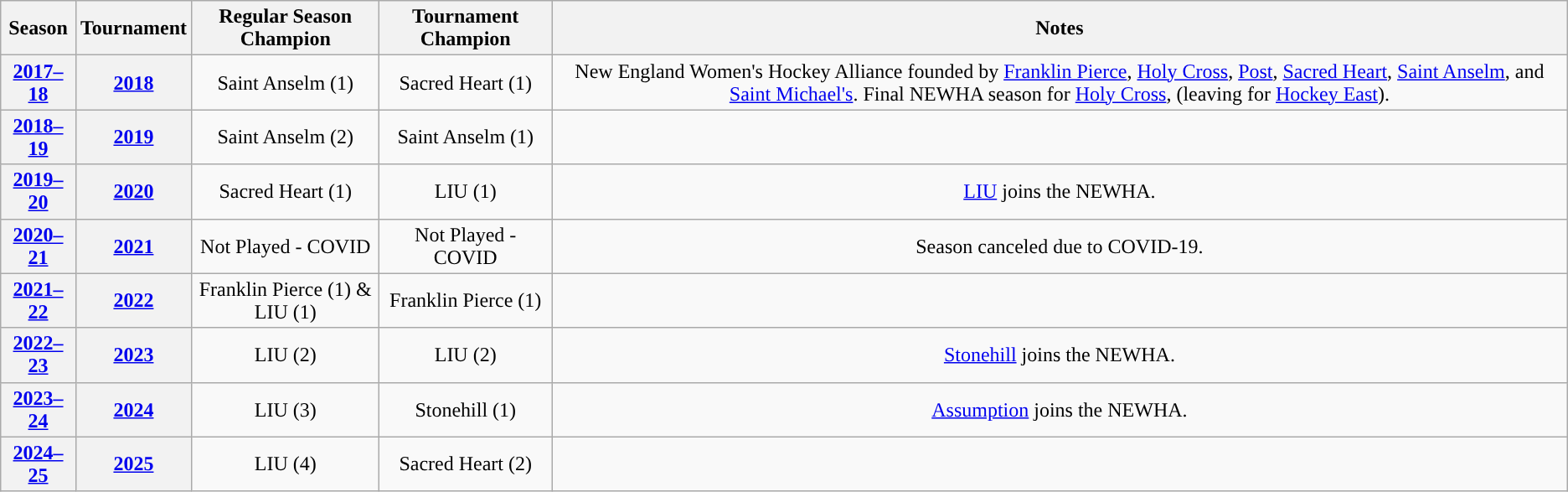<table class="wikitable" style="text-align: center;">
<tr>
<th>Season</th>
<th>Tournament</th>
<th>Regular Season Champion</th>
<th>Tournament Champion</th>
<th>Notes</th>
</tr>
<tr>
<th><a href='#'>2017–18</a></th>
<th><a href='#'>2018</a></th>
<td>Saint Anselm (1)</td>
<td>Sacred Heart (1)</td>
<td>New England Women's Hockey Alliance founded by <a href='#'>Franklin Pierce</a>, <a href='#'>Holy Cross</a>, <a href='#'>Post</a>, <a href='#'>Sacred Heart</a>, <a href='#'>Saint Anselm</a>, and <a href='#'>Saint Michael's</a>. Final NEWHA season for <a href='#'>Holy Cross</a>, (leaving for <a href='#'>Hockey East</a>).</td>
</tr>
<tr>
<th><a href='#'>2018–19</a></th>
<th><a href='#'>2019</a></th>
<td>Saint Anselm (2)</td>
<td>Saint Anselm (1)</td>
<td></td>
</tr>
<tr>
<th><a href='#'>2019–20</a></th>
<th><a href='#'>2020</a></th>
<td>Sacred Heart (1)</td>
<td>LIU (1)</td>
<td><a href='#'>LIU</a> joins the NEWHA.</td>
</tr>
<tr>
<th><a href='#'>2020–21</a></th>
<th><a href='#'>2021</a></th>
<td>Not Played - COVID</td>
<td>Not Played - COVID</td>
<td>Season canceled due to COVID-19.</td>
</tr>
<tr>
<th><a href='#'>2021–22</a></th>
<th><a href='#'>2022</a></th>
<td>Franklin Pierce (1) & LIU (1)</td>
<td>Franklin Pierce (1)</td>
<td></td>
</tr>
<tr>
<th><a href='#'>2022–23</a></th>
<th><a href='#'>2023</a></th>
<td>LIU (2)</td>
<td>LIU (2)</td>
<td><a href='#'>Stonehill</a> joins the NEWHA.</td>
</tr>
<tr>
<th><a href='#'>2023–24</a></th>
<th><a href='#'>2024</a></th>
<td>LIU (3)</td>
<td>Stonehill (1)</td>
<td><a href='#'>Assumption</a> joins the NEWHA.</td>
</tr>
<tr>
<th><a href='#'>2024–25</a></th>
<th><a href='#'>2025</a></th>
<td>LIU (4)</td>
<td>Sacred Heart (2)</td>
<td></td>
</tr>
</table>
